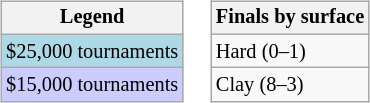<table>
<tr valign=top>
<td><br><table class=wikitable style="font-size:85%">
<tr>
<th>Legend</th>
</tr>
<tr style="background:lightblue;">
<td>$25,000 tournaments</td>
</tr>
<tr style="background:#ccf;">
<td>$15,000 tournaments</td>
</tr>
</table>
</td>
<td><br><table class=wikitable style="font-size:85%">
<tr>
<th>Finals by surface</th>
</tr>
<tr>
<td>Hard (0–1)</td>
</tr>
<tr>
<td>Clay (8–3)</td>
</tr>
</table>
</td>
</tr>
</table>
